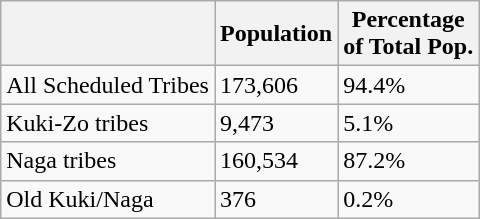<table class="wikitable">
<tr>
<th></th>
<th>Population</th>
<th>Percentage<br>of Total Pop.</th>
</tr>
<tr>
<td>All Scheduled Tribes</td>
<td>173,606</td>
<td>94.4%</td>
</tr>
<tr>
<td>Kuki-Zo tribes</td>
<td>9,473</td>
<td>5.1%</td>
</tr>
<tr>
<td>Naga tribes</td>
<td>160,534</td>
<td>87.2%</td>
</tr>
<tr>
<td>Old Kuki/Naga</td>
<td>376</td>
<td>0.2%</td>
</tr>
</table>
